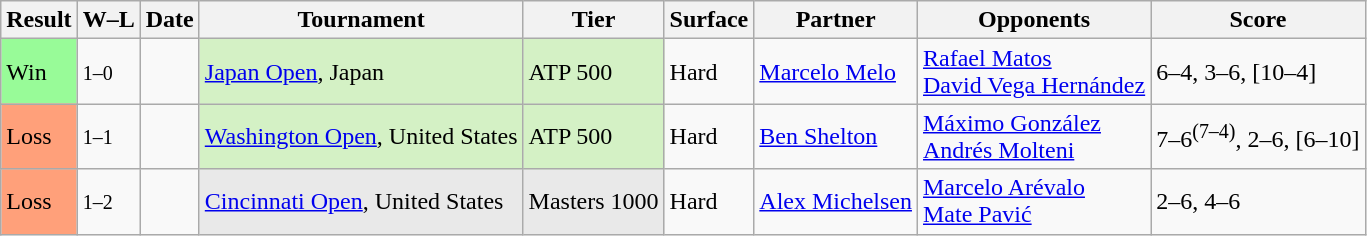<table class="sortable wikitable">
<tr>
<th>Result</th>
<th class="unsortable">W–L</th>
<th>Date</th>
<th>Tournament</th>
<th>Tier</th>
<th>Surface</th>
<th>Partner</th>
<th>Opponents</th>
<th class="unsortable">Score</th>
</tr>
<tr>
<td bgcolor=98fb98>Win</td>
<td><small>1–0</small></td>
<td><a href='#'></a></td>
<td style="background:#d4f1c5;"><a href='#'>Japan Open</a>, Japan</td>
<td style="background:#d4f1c5;">ATP 500</td>
<td>Hard</td>
<td> <a href='#'>Marcelo Melo</a></td>
<td> <a href='#'>Rafael Matos</a><br> <a href='#'>David Vega Hernández</a></td>
<td>6–4, 3–6, [10–4]</td>
</tr>
<tr>
<td bgcolor=ffa07a>Loss</td>
<td><small>1–1</small></td>
<td><a href='#'></a></td>
<td style="background:#d4f1c5;"><a href='#'>Washington Open</a>, United States</td>
<td style="background:#d4f1c5;">ATP 500</td>
<td>Hard</td>
<td> <a href='#'>Ben Shelton</a></td>
<td> <a href='#'>Máximo González</a><br> <a href='#'>Andrés Molteni</a></td>
<td>7–6<sup>(7–4)</sup>, 2–6, [6–10]</td>
</tr>
<tr>
<td bgcolor=ffa07a>Loss</td>
<td><small>1–2</small></td>
<td><a href='#'></a></td>
<td style="background:#e9e9e9;"><a href='#'>Cincinnati Open</a>, United States</td>
<td style="background:#e9e9e9;">Masters 1000</td>
<td>Hard</td>
<td> <a href='#'>Alex Michelsen</a></td>
<td> <a href='#'>Marcelo Arévalo</a><br> <a href='#'>Mate Pavić</a></td>
<td>2–6, 4–6</td>
</tr>
</table>
